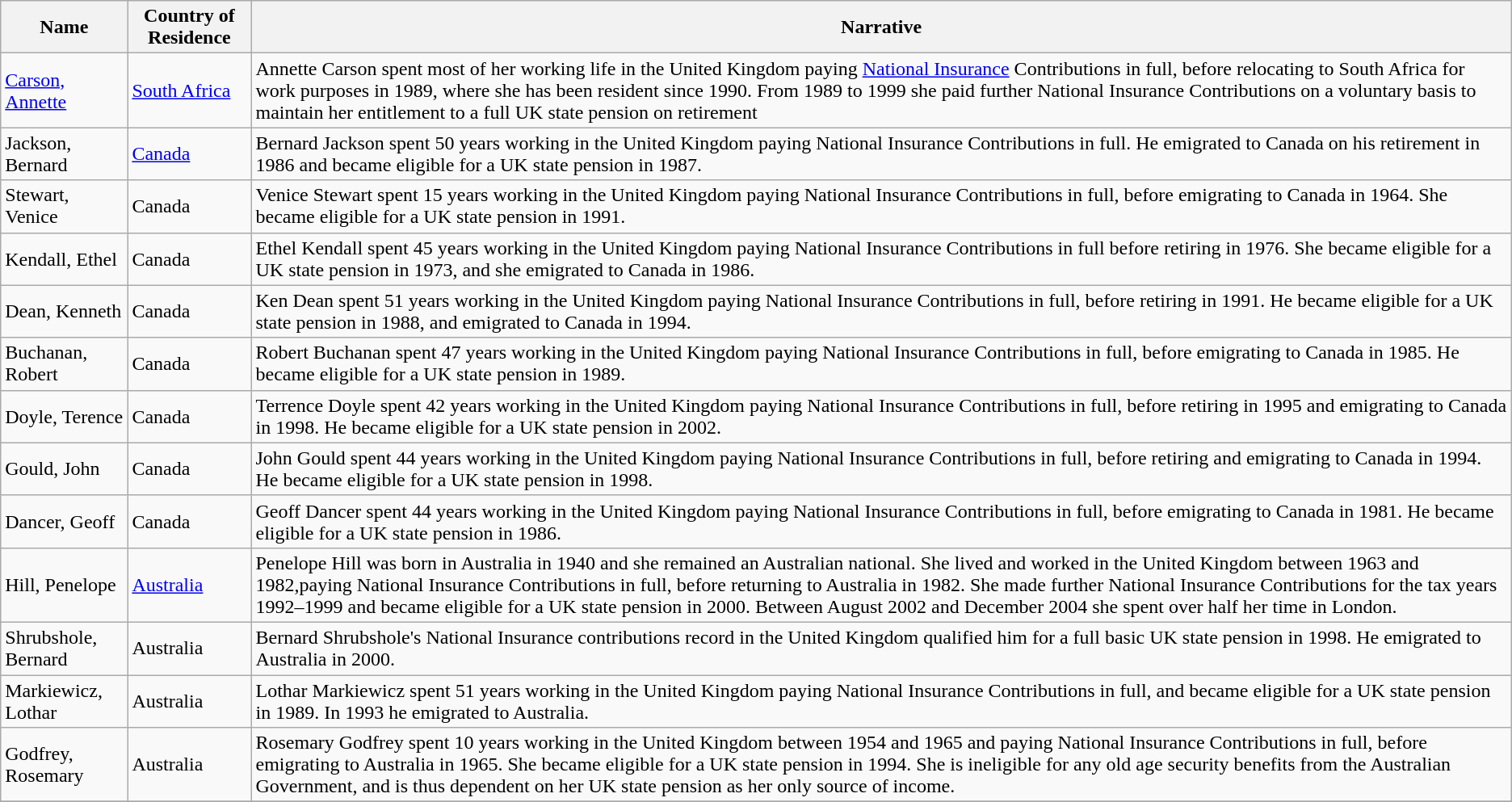<table class="wikitable sortable">
<tr>
<th scope="col"><strong>Name</strong></th>
<th scope="col"><strong>Country of Residence</strong></th>
<th scope="col"><strong>Narrative</strong></th>
</tr>
<tr>
<td><a href='#'>Carson, Annette</a></td>
<td> <a href='#'>South Africa</a></td>
<td>Annette Carson spent most of her working life in the United Kingdom paying <a href='#'>National Insurance</a> Contributions in full, before relocating to South Africa for work purposes in 1989, where she has been resident since 1990. From 1989 to 1999 she paid further National Insurance Contributions on a voluntary basis to maintain her entitlement to a full UK state pension on retirement</td>
</tr>
<tr>
<td>Jackson, Bernard</td>
<td> <a href='#'>Canada</a></td>
<td>Bernard Jackson spent 50 years working in the United Kingdom paying National Insurance Contributions in full. He emigrated to Canada on his retirement in 1986 and became eligible for a UK state pension in 1987.</td>
</tr>
<tr>
<td>Stewart, Venice</td>
<td> Canada</td>
<td>Venice Stewart spent 15 years working in the United Kingdom paying National Insurance Contributions in full, before emigrating to Canada in 1964. She became eligible for a UK state pension in 1991.</td>
</tr>
<tr>
<td>Kendall, Ethel</td>
<td> Canada</td>
<td>Ethel Kendall spent 45 years working in the United Kingdom paying National Insurance Contributions in full before retiring in 1976. She became eligible for a UK state pension in 1973, and she emigrated to Canada in 1986.</td>
</tr>
<tr>
<td>Dean, Kenneth</td>
<td> Canada</td>
<td>Ken Dean spent 51 years working in the United Kingdom paying National Insurance Contributions in full, before retiring in 1991. He became eligible for a UK state pension in 1988, and emigrated to Canada in 1994.</td>
</tr>
<tr>
<td>Buchanan, Robert</td>
<td> Canada</td>
<td>Robert Buchanan spent 47 years working in the United Kingdom paying National Insurance Contributions in full, before emigrating to Canada in 1985. He became eligible for a UK state pension in 1989.</td>
</tr>
<tr>
<td>Doyle, Terence</td>
<td> Canada</td>
<td>Terrence Doyle spent 42 years working in the United Kingdom paying National Insurance Contributions in full, before retiring in 1995 and emigrating to Canada in 1998. He became eligible for a UK state pension in 2002.</td>
</tr>
<tr>
<td>Gould, John</td>
<td> Canada</td>
<td>John Gould spent 44 years working in the United Kingdom paying National Insurance Contributions in full, before retiring and emigrating to Canada in 1994. He became eligible for a UK state pension in 1998.</td>
</tr>
<tr>
<td>Dancer, Geoff</td>
<td> Canada</td>
<td>Geoff Dancer spent 44 years working in the United Kingdom paying National Insurance Contributions in full, before emigrating to Canada in 1981. He became eligible for a UK state pension in 1986.</td>
</tr>
<tr>
<td>Hill, Penelope</td>
<td> <a href='#'>Australia</a></td>
<td>Penelope Hill was born in Australia in 1940 and she remained an Australian national. She lived and worked in the United Kingdom between 1963 and 1982,paying National Insurance Contributions in full, before returning to Australia in 1982. She made further National Insurance Contributions for the tax years 1992–1999 and became eligible for a UK state pension in 2000. Between August 2002 and December 2004 she spent over half her time in London.</td>
</tr>
<tr>
<td>Shrubshole, Bernard</td>
<td> Australia</td>
<td>Bernard Shrubshole's National Insurance contributions record in the United Kingdom qualified him for a full basic UK state pension in 1998. He emigrated to Australia in 2000.</td>
</tr>
<tr>
<td>Markiewicz, Lothar</td>
<td> Australia</td>
<td>Lothar Markiewicz spent 51 years working in the United Kingdom paying National Insurance Contributions in full, and became eligible for a UK state pension in 1989. In 1993 he emigrated to Australia.</td>
</tr>
<tr>
<td>Godfrey, Rosemary</td>
<td> Australia</td>
<td>Rosemary Godfrey spent 10 years working in the United Kingdom between 1954 and 1965 and paying National Insurance Contributions in full, before emigrating to Australia in 1965. She became eligible for a UK state pension in 1994. She is ineligible for any old age security benefits from the Australian Government, and is thus dependent on her UK state pension as her only source of income.</td>
</tr>
<tr>
</tr>
</table>
